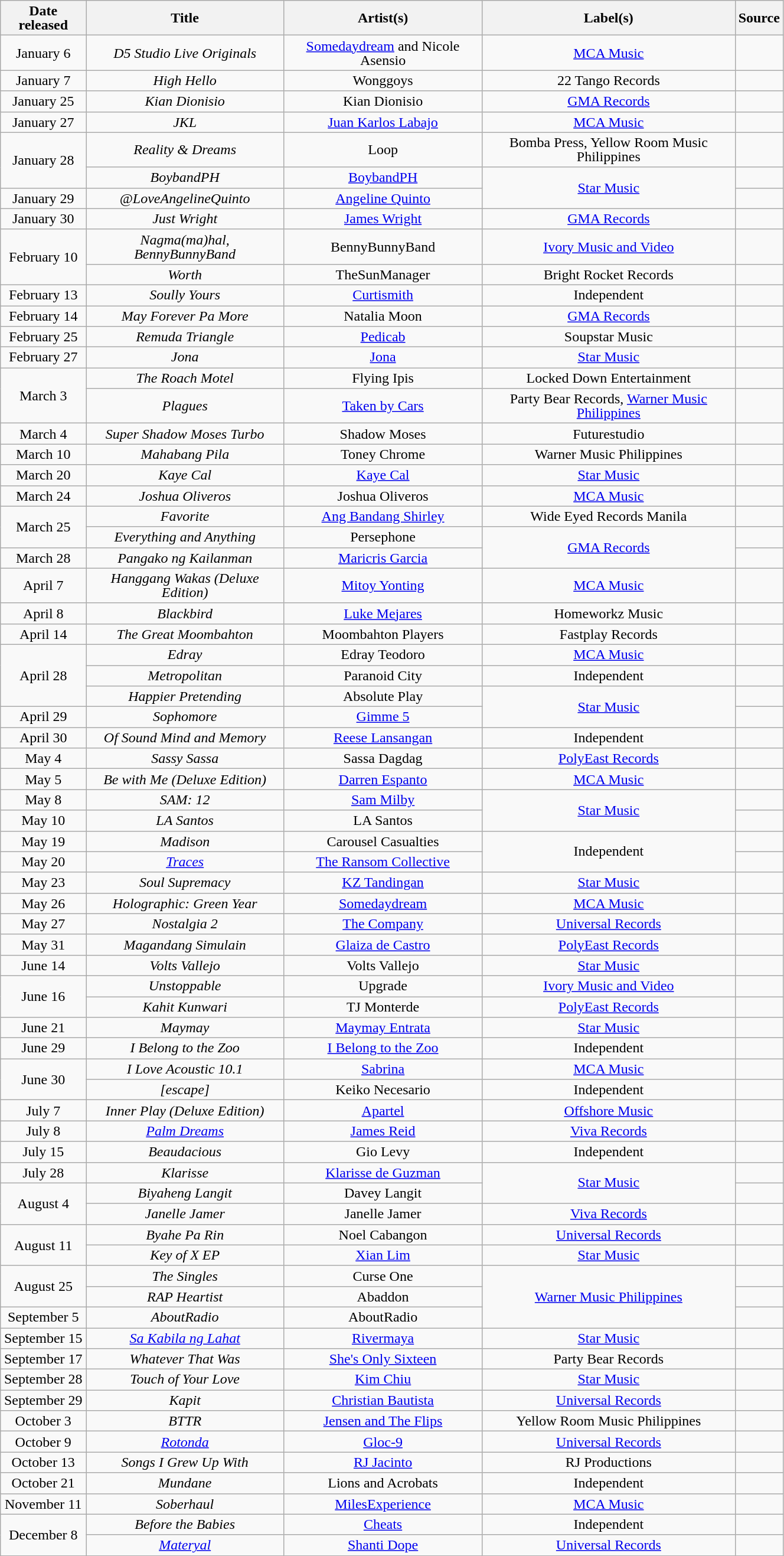<table class="wikitable" style="text-align:center; line-height:16px; width:70%;">
<tr>
<th>Date released</th>
<th>Title</th>
<th>Artist(s)</th>
<th>Label(s)</th>
<th>Source</th>
</tr>
<tr>
<td>January 6</td>
<td><em>D5 Studio Live Originals</em></td>
<td><a href='#'>Somedaydream</a> and Nicole Asensio</td>
<td><a href='#'>MCA Music</a></td>
<td></td>
</tr>
<tr>
<td>January 7</td>
<td><em>High Hello</em></td>
<td>Wonggoys</td>
<td>22 Tango Records</td>
<td></td>
</tr>
<tr>
<td>January 25</td>
<td><em>Kian Dionisio</em></td>
<td>Kian Dionisio</td>
<td><a href='#'>GMA Records</a></td>
<td></td>
</tr>
<tr>
<td>January 27</td>
<td><em>JKL</em></td>
<td><a href='#'>Juan Karlos Labajo</a></td>
<td><a href='#'>MCA Music</a></td>
<td></td>
</tr>
<tr>
<td rowspan="2">January 28</td>
<td><em>Reality & Dreams</em></td>
<td>Loop</td>
<td>Bomba Press, Yellow Room Music Philippines</td>
<td></td>
</tr>
<tr>
<td><em>BoybandPH</em></td>
<td><a href='#'>BoybandPH</a></td>
<td rowspan=2><a href='#'>Star Music</a></td>
<td></td>
</tr>
<tr>
<td>January 29</td>
<td><em>@LoveAngelineQuinto</em></td>
<td><a href='#'>Angeline Quinto</a></td>
<td></td>
</tr>
<tr>
<td>January 30</td>
<td><em>Just Wright</em></td>
<td><a href='#'>James Wright</a></td>
<td><a href='#'>GMA Records</a></td>
<td></td>
</tr>
<tr>
<td rowspan=2>February 10</td>
<td><em>Nagma(ma)hal, BennyBunnyBand</em></td>
<td>BennyBunnyBand</td>
<td><a href='#'>Ivory Music and Video</a></td>
<td></td>
</tr>
<tr>
<td><em>Worth</em></td>
<td>TheSunManager</td>
<td>Bright Rocket Records</td>
<td></td>
</tr>
<tr>
<td>February 13</td>
<td><em>Soully Yours</em></td>
<td><a href='#'>Curtismith</a></td>
<td>Independent</td>
<td></td>
</tr>
<tr>
<td>February 14</td>
<td><em>May Forever Pa More</em></td>
<td>Natalia Moon</td>
<td><a href='#'>GMA Records</a></td>
<td></td>
</tr>
<tr>
<td>February 25</td>
<td><em>Remuda Triangle</em></td>
<td><a href='#'>Pedicab</a></td>
<td>Soupstar Music</td>
<td></td>
</tr>
<tr>
<td>February 27</td>
<td><em>Jona</em></td>
<td><a href='#'>Jona</a></td>
<td><a href='#'>Star Music</a></td>
<td></td>
</tr>
<tr>
<td rowspan=2>March 3</td>
<td><em>The Roach Motel</em></td>
<td>Flying Ipis</td>
<td>Locked Down Entertainment</td>
<td></td>
</tr>
<tr>
<td><em>Plagues</em></td>
<td><a href='#'>Taken by Cars</a></td>
<td>Party Bear Records, <a href='#'>Warner Music Philippines</a></td>
<td></td>
</tr>
<tr>
<td>March 4</td>
<td><em>Super Shadow Moses Turbo</em></td>
<td>Shadow Moses</td>
<td>Futurestudio</td>
<td></td>
</tr>
<tr>
<td>March 10</td>
<td><em>Mahabang Pila</em></td>
<td>Toney Chrome</td>
<td>Warner Music Philippines</td>
<td></td>
</tr>
<tr>
<td>March 20</td>
<td><em>Kaye Cal</em></td>
<td><a href='#'>Kaye Cal</a></td>
<td><a href='#'>Star Music</a></td>
<td></td>
</tr>
<tr>
<td>March 24</td>
<td><em>Joshua Oliveros</em></td>
<td>Joshua Oliveros</td>
<td><a href='#'>MCA Music</a></td>
<td></td>
</tr>
<tr>
<td rowspan=2>March 25</td>
<td><em>Favorite</em></td>
<td><a href='#'>Ang Bandang Shirley</a></td>
<td>Wide Eyed Records Manila</td>
<td></td>
</tr>
<tr>
<td><em>Everything and Anything</em></td>
<td>Persephone</td>
<td rowspan=2><a href='#'>GMA Records</a></td>
<td></td>
</tr>
<tr>
<td>March 28</td>
<td><em>Pangako ng Kailanman</em></td>
<td><a href='#'>Maricris Garcia</a></td>
<td></td>
</tr>
<tr>
<td>April 7</td>
<td><em>Hanggang Wakas (Deluxe Edition)</em></td>
<td><a href='#'>Mitoy Yonting</a></td>
<td><a href='#'>MCA Music</a></td>
<td></td>
</tr>
<tr>
<td>April 8</td>
<td><em>Blackbird</em></td>
<td><a href='#'>Luke Mejares</a></td>
<td>Homeworkz Music</td>
<td></td>
</tr>
<tr>
<td>April 14</td>
<td><em>The Great Moombahton</em></td>
<td>Moombahton Players</td>
<td>Fastplay Records</td>
<td></td>
</tr>
<tr>
<td rowspan=3>April 28</td>
<td><em>Edray</em></td>
<td>Edray Teodoro</td>
<td><a href='#'>MCA Music</a></td>
<td></td>
</tr>
<tr>
<td><em>Metropolitan</em></td>
<td>Paranoid City</td>
<td>Independent</td>
<td></td>
</tr>
<tr>
<td><em>Happier Pretending</em></td>
<td>Absolute Play</td>
<td rowspan=2><a href='#'>Star Music</a></td>
<td></td>
</tr>
<tr>
<td>April 29</td>
<td><em>Sophomore</em></td>
<td><a href='#'>Gimme 5</a></td>
<td></td>
</tr>
<tr>
<td>April 30</td>
<td><em>Of Sound Mind and Memory</em></td>
<td><a href='#'>Reese Lansangan</a></td>
<td>Independent</td>
<td></td>
</tr>
<tr>
<td>May 4</td>
<td><em>Sassy Sassa</em></td>
<td>Sassa Dagdag</td>
<td><a href='#'>PolyEast Records</a></td>
<td></td>
</tr>
<tr>
<td>May 5</td>
<td><em>Be with Me (Deluxe Edition)</em></td>
<td><a href='#'>Darren Espanto</a></td>
<td><a href='#'>MCA Music</a></td>
<td></td>
</tr>
<tr>
<td>May 8</td>
<td><em>SAM: 12</em></td>
<td><a href='#'>Sam Milby</a></td>
<td rowspan=2><a href='#'>Star Music</a></td>
<td></td>
</tr>
<tr>
<td>May 10</td>
<td><em>LA Santos</em></td>
<td>LA Santos</td>
<td></td>
</tr>
<tr>
<td>May 19</td>
<td><em>Madison</em></td>
<td>Carousel Casualties</td>
<td rowspan=2>Independent</td>
<td></td>
</tr>
<tr>
<td>May 20</td>
<td><em><a href='#'>Traces</a></em></td>
<td><a href='#'>The Ransom Collective</a></td>
<td></td>
</tr>
<tr>
<td>May 23</td>
<td><em>Soul Supremacy</em></td>
<td><a href='#'>KZ Tandingan</a></td>
<td><a href='#'>Star Music</a></td>
<td></td>
</tr>
<tr>
<td>May 26</td>
<td><em>Holographic: Green Year</em></td>
<td><a href='#'>Somedaydream</a></td>
<td><a href='#'>MCA Music</a></td>
<td></td>
</tr>
<tr>
<td>May 27</td>
<td><em>Nostalgia 2</em></td>
<td><a href='#'>The Company</a></td>
<td><a href='#'>Universal Records</a></td>
<td></td>
</tr>
<tr>
<td>May 31</td>
<td><em>Magandang Simulain</em></td>
<td><a href='#'>Glaiza de Castro</a></td>
<td><a href='#'>PolyEast Records</a></td>
<td></td>
</tr>
<tr>
<td>June 14</td>
<td><em>Volts Vallejo</em></td>
<td>Volts Vallejo</td>
<td><a href='#'>Star Music</a></td>
<td></td>
</tr>
<tr>
<td rowspan=2>June 16</td>
<td><em>Unstoppable</em></td>
<td>Upgrade</td>
<td><a href='#'>Ivory Music and Video</a></td>
<td></td>
</tr>
<tr>
<td><em>Kahit Kunwari</em></td>
<td>TJ Monterde</td>
<td><a href='#'>PolyEast Records</a></td>
<td></td>
</tr>
<tr>
<td>June 21</td>
<td><em>Maymay</em></td>
<td><a href='#'>Maymay Entrata</a></td>
<td><a href='#'>Star Music</a></td>
<td></td>
</tr>
<tr>
<td>June 29</td>
<td><em>I Belong to the Zoo</em></td>
<td><a href='#'>I Belong to the Zoo</a></td>
<td>Independent</td>
<td></td>
</tr>
<tr>
<td rowspan=2>June 30</td>
<td><em>I Love Acoustic 10.1</em></td>
<td><a href='#'>Sabrina</a></td>
<td><a href='#'>MCA Music</a></td>
<td></td>
</tr>
<tr>
<td><em>[escape]</em></td>
<td>Keiko Necesario</td>
<td>Independent</td>
<td></td>
</tr>
<tr>
<td>July 7</td>
<td><em>Inner Play (Deluxe Edition)</em></td>
<td><a href='#'>Apartel</a></td>
<td><a href='#'>Offshore Music</a></td>
<td></td>
</tr>
<tr>
<td>July 8</td>
<td><em><a href='#'>Palm Dreams</a></em></td>
<td><a href='#'>James Reid</a></td>
<td><a href='#'>Viva Records</a></td>
<td></td>
</tr>
<tr>
<td>July 15</td>
<td><em>Beaudacious</em></td>
<td>Gio Levy</td>
<td>Independent</td>
<td></td>
</tr>
<tr>
<td>July 28</td>
<td><em>Klarisse</em></td>
<td><a href='#'>Klarisse de Guzman</a></td>
<td rowspan=2><a href='#'>Star Music</a></td>
<td></td>
</tr>
<tr>
<td rowspan="2">August 4</td>
<td><em>Biyaheng Langit</em></td>
<td>Davey Langit</td>
<td></td>
</tr>
<tr>
<td><em>Janelle Jamer</em></td>
<td>Janelle Jamer</td>
<td><a href='#'>Viva Records</a></td>
<td></td>
</tr>
<tr>
<td rowspan="2">August 11</td>
<td><em>Byahe Pa Rin</em></td>
<td>Noel Cabangon</td>
<td><a href='#'>Universal Records</a></td>
<td></td>
</tr>
<tr>
<td><em>Key of X EP</em></td>
<td><a href='#'>Xian Lim</a></td>
<td><a href='#'>Star Music</a></td>
<td></td>
</tr>
<tr>
<td rowspan="2">August 25</td>
<td><em>The Singles</em></td>
<td>Curse One</td>
<td rowspan="3"><a href='#'>Warner Music Philippines</a></td>
<td></td>
</tr>
<tr>
<td><em>RAP Heartist</em></td>
<td>Abaddon</td>
<td></td>
</tr>
<tr>
<td>September 5</td>
<td><em>AboutRadio</em></td>
<td>AboutRadio</td>
<td></td>
</tr>
<tr>
<td>September 15</td>
<td><em><a href='#'>Sa Kabila ng Lahat</a></em></td>
<td><a href='#'>Rivermaya</a></td>
<td><a href='#'>Star Music</a></td>
<td></td>
</tr>
<tr>
<td>September 17</td>
<td><em>Whatever That Was</em></td>
<td><a href='#'>She's Only Sixteen</a></td>
<td>Party Bear Records</td>
<td></td>
</tr>
<tr>
<td>September 28</td>
<td><em>Touch of Your Love</em></td>
<td><a href='#'>Kim Chiu</a></td>
<td><a href='#'>Star Music</a></td>
<td></td>
</tr>
<tr>
<td>September 29</td>
<td><em>Kapit</em></td>
<td><a href='#'>Christian Bautista</a></td>
<td><a href='#'>Universal Records</a></td>
<td></td>
</tr>
<tr>
<td>October 3</td>
<td><em>BTTR</em></td>
<td><a href='#'>Jensen and The Flips</a></td>
<td>Yellow Room Music Philippines</td>
<td></td>
</tr>
<tr>
<td>October 9</td>
<td><em><a href='#'>Rotonda</a></em></td>
<td><a href='#'>Gloc-9</a></td>
<td><a href='#'>Universal Records</a></td>
<td></td>
</tr>
<tr>
<td>October 13</td>
<td><em>Songs I Grew Up With</em></td>
<td><a href='#'>RJ Jacinto</a></td>
<td>RJ Productions</td>
<td></td>
</tr>
<tr>
<td>October 21</td>
<td><em>Mundane</em></td>
<td>Lions and Acrobats</td>
<td>Independent</td>
<td></td>
</tr>
<tr>
<td>November 11</td>
<td><em>Soberhaul</em></td>
<td><a href='#'>MilesExperience</a></td>
<td><a href='#'>MCA Music</a></td>
<td></td>
</tr>
<tr>
<td rowspan=2>December 8</td>
<td><em>Before the Babies</em></td>
<td><a href='#'>Cheats</a></td>
<td>Independent</td>
<td></td>
</tr>
<tr>
<td><em><a href='#'>Materyal</a></em></td>
<td><a href='#'>Shanti Dope</a></td>
<td><a href='#'>Universal Records</a></td>
<td></td>
</tr>
</table>
